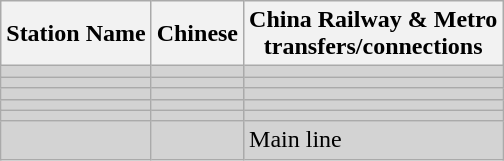<table class="wikitable">
<tr>
<th>Station Name</th>
<th>Chinese</th>
<th>China Railway & Metro<br>transfers/connections</th>
</tr>
<tr bgcolor="lightgrey">
<td></td>
<td></td>
<td></td>
</tr>
<tr bgcolor="lightgrey">
<td></td>
<td></td>
<td></td>
</tr>
<tr bgcolor="lightgrey">
<td></td>
<td></td>
<td></td>
</tr>
<tr bgcolor="lightgrey">
<td></td>
<td></td>
<td></td>
</tr>
<tr bgcolor="lightgrey">
<td></td>
<td></td>
<td></td>
</tr>
<tr bgcolor="lightgrey">
<td></td>
<td></td>
<td>Main line</td>
</tr>
</table>
